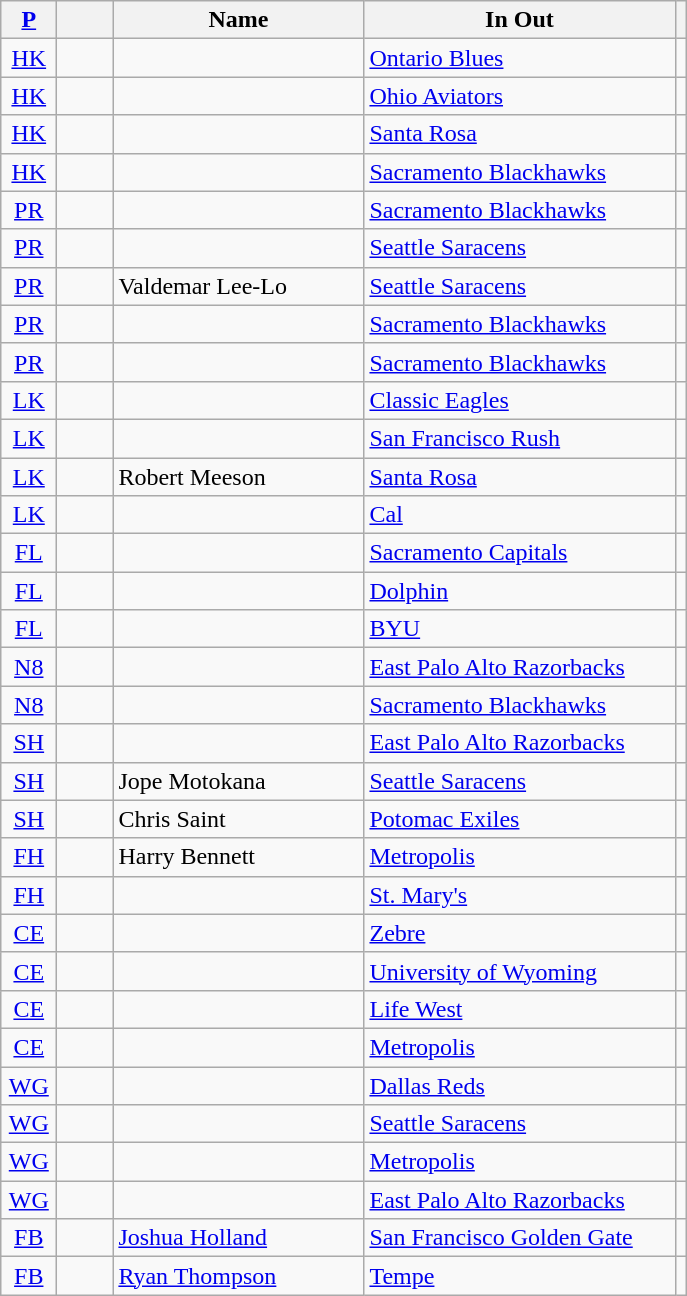<table class="wikitable sortable" style="font-size: 100%">
<tr>
<th style="width:30px"><a href='#'>P</a></th>
<th style="width:30px"></th>
<th style="width:160px">Name</th>
<th style="width:200px">In  Out </th>
<th></th>
</tr>
<tr>
<td align=center><a href='#'>HK</a></td>
<td align=center></td>
<td align=left></td>
<td align=left> <a href='#'>Ontario Blues</a></td>
<td align=center></td>
</tr>
<tr>
<td align=center><a href='#'>HK</a></td>
<td align=center></td>
<td align=left></td>
<td align=left> <a href='#'>Ohio Aviators</a></td>
<td align=center></td>
</tr>
<tr>
<td align=center><a href='#'>HK</a></td>
<td align=center></td>
<td align=left></td>
<td align=left> <a href='#'>Santa Rosa</a></td>
<td align=center></td>
</tr>
<tr>
<td align=center><a href='#'>HK</a></td>
<td align=center></td>
<td align=left></td>
<td align=left> <a href='#'>Sacramento Blackhawks</a></td>
<td align=center></td>
</tr>
<tr>
<td align=center><a href='#'>PR</a></td>
<td align=center></td>
<td align=left></td>
<td align=left> <a href='#'>Sacramento Blackhawks</a></td>
<td align=center></td>
</tr>
<tr>
<td align=center><a href='#'>PR</a></td>
<td align=center></td>
<td align=left></td>
<td align=left> <a href='#'>Seattle Saracens</a></td>
<td align=center></td>
</tr>
<tr>
<td align=center><a href='#'>PR</a></td>
<td align=center></td>
<td align=left>Valdemar Lee-Lo</td>
<td align=left> <a href='#'>Seattle Saracens</a></td>
<td align=center></td>
</tr>
<tr>
<td align=center><a href='#'>PR</a></td>
<td align=center></td>
<td align=left></td>
<td align=left> <a href='#'>Sacramento Blackhawks</a></td>
<td align=center></td>
</tr>
<tr>
<td align=center><a href='#'>PR</a></td>
<td align=center></td>
<td align=left></td>
<td align=left> <a href='#'>Sacramento Blackhawks</a></td>
<td align=center></td>
</tr>
<tr>
<td align=center><a href='#'>LK</a></td>
<td align=center></td>
<td align=left></td>
<td align=left> <a href='#'>Classic Eagles</a></td>
<td align=center></td>
</tr>
<tr>
<td align=center><a href='#'>LK</a></td>
<td align=center></td>
<td align=left></td>
<td align=left> <a href='#'>San Francisco Rush</a></td>
<td align=center></td>
</tr>
<tr>
<td align=center><a href='#'>LK</a></td>
<td align=center></td>
<td align=left>Robert Meeson</td>
<td align=left> <a href='#'>Santa Rosa</a></td>
<td align=center></td>
</tr>
<tr>
<td align=center><a href='#'>LK</a></td>
<td align=center></td>
<td align=left></td>
<td align=left> <a href='#'>Cal</a></td>
<td align=center></td>
</tr>
<tr>
<td align=center><a href='#'>FL</a></td>
<td align=center></td>
<td align=left></td>
<td align=left> <a href='#'>Sacramento Capitals</a></td>
<td align=center></td>
</tr>
<tr>
<td align=center><a href='#'>FL</a></td>
<td align=center></td>
<td align=left></td>
<td align=left> <a href='#'>Dolphin</a></td>
<td align=center></td>
</tr>
<tr>
<td align=center><a href='#'>FL</a></td>
<td align=center></td>
<td align=left></td>
<td align=left> <a href='#'>BYU</a></td>
<td align=center></td>
</tr>
<tr>
<td align=center><a href='#'>N8</a></td>
<td align=center></td>
<td align=left></td>
<td align=left> <a href='#'>East Palo Alto Razorbacks</a></td>
<td align=center></td>
</tr>
<tr>
<td align=center><a href='#'>N8</a></td>
<td align=center></td>
<td align=left></td>
<td align=left> <a href='#'>Sacramento Blackhawks</a></td>
<td align=center></td>
</tr>
<tr>
<td align=center><a href='#'>SH</a></td>
<td align=center></td>
<td align=left></td>
<td align=left> <a href='#'>East Palo Alto Razorbacks</a></td>
<td align=center></td>
</tr>
<tr>
<td align=center><a href='#'>SH</a></td>
<td align=center></td>
<td align=left>Jope Motokana</td>
<td align=left> <a href='#'>Seattle Saracens</a></td>
<td align=center></td>
</tr>
<tr>
<td align=center><a href='#'>SH</a></td>
<td align=center></td>
<td align=left>Chris Saint</td>
<td align=left> <a href='#'>Potomac Exiles</a></td>
<td align=center></td>
</tr>
<tr>
<td align=center><a href='#'>FH</a></td>
<td align=center></td>
<td align=left>Harry Bennett</td>
<td align=left> <a href='#'>Metropolis</a></td>
<td align=center></td>
</tr>
<tr>
<td align=center><a href='#'>FH</a></td>
<td align=center></td>
<td align=left></td>
<td align=left> <a href='#'>St. Mary's</a></td>
<td align=center></td>
</tr>
<tr>
<td align=center><a href='#'>CE</a></td>
<td align=center></td>
<td align=left></td>
<td align=left> <a href='#'>Zebre</a></td>
<td align=center></td>
</tr>
<tr>
<td align=center><a href='#'>CE</a></td>
<td align=center></td>
<td align=left></td>
<td align=left> <a href='#'>University of Wyoming</a></td>
<td align=center></td>
</tr>
<tr>
<td align=center><a href='#'>CE</a></td>
<td align=center></td>
<td align=left></td>
<td align=left> <a href='#'>Life West</a></td>
<td align=center></td>
</tr>
<tr>
<td align=center><a href='#'>CE</a></td>
<td align=center></td>
<td align=left></td>
<td align=left> <a href='#'>Metropolis</a></td>
<td align=center></td>
</tr>
<tr>
<td align=center><a href='#'>WG</a></td>
<td align=center></td>
<td align=left></td>
<td align=left> <a href='#'>Dallas Reds</a></td>
<td align=center></td>
</tr>
<tr>
<td align=center><a href='#'>WG</a></td>
<td align=center></td>
<td align=left></td>
<td align=left> <a href='#'>Seattle Saracens</a></td>
<td align=center></td>
</tr>
<tr>
<td align=center><a href='#'>WG</a></td>
<td align=center></td>
<td align=left></td>
<td align=left> <a href='#'>Metropolis</a></td>
<td align=center></td>
</tr>
<tr>
<td align=center><a href='#'>WG</a></td>
<td align=center></td>
<td align=left></td>
<td align=left> <a href='#'>East Palo Alto Razorbacks</a></td>
<td align=center></td>
</tr>
<tr>
<td align=center><a href='#'>FB</a></td>
<td align=center></td>
<td align=left><a href='#'>Joshua Holland</a></td>
<td align=left> <a href='#'>San Francisco Golden Gate</a></td>
<td align=center></td>
</tr>
<tr>
<td align=center><a href='#'>FB</a></td>
<td align=center></td>
<td align=left><a href='#'>Ryan Thompson</a></td>
<td align=left> <a href='#'>Tempe</a></td>
<td align=center></td>
</tr>
</table>
